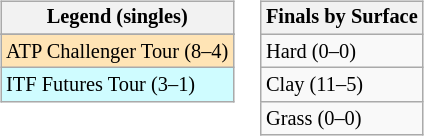<table>
<tr valign=top>
<td><br><table class=wikitable style=font-size:85%>
<tr>
<th>Legend (singles)</th>
</tr>
<tr bgcolor=e5d1cb>
</tr>
<tr bgcolor=moccasin>
<td>ATP Challenger Tour (8–4)</td>
</tr>
<tr bgcolor=cffcff>
<td>ITF Futures Tour (3–1)</td>
</tr>
</table>
</td>
<td><br><table class=wikitable style=font-size:85%>
<tr>
<th>Finals by Surface</th>
</tr>
<tr>
<td>Hard (0–0)</td>
</tr>
<tr>
<td>Clay (11–5)</td>
</tr>
<tr>
<td>Grass (0–0)</td>
</tr>
</table>
</td>
</tr>
</table>
